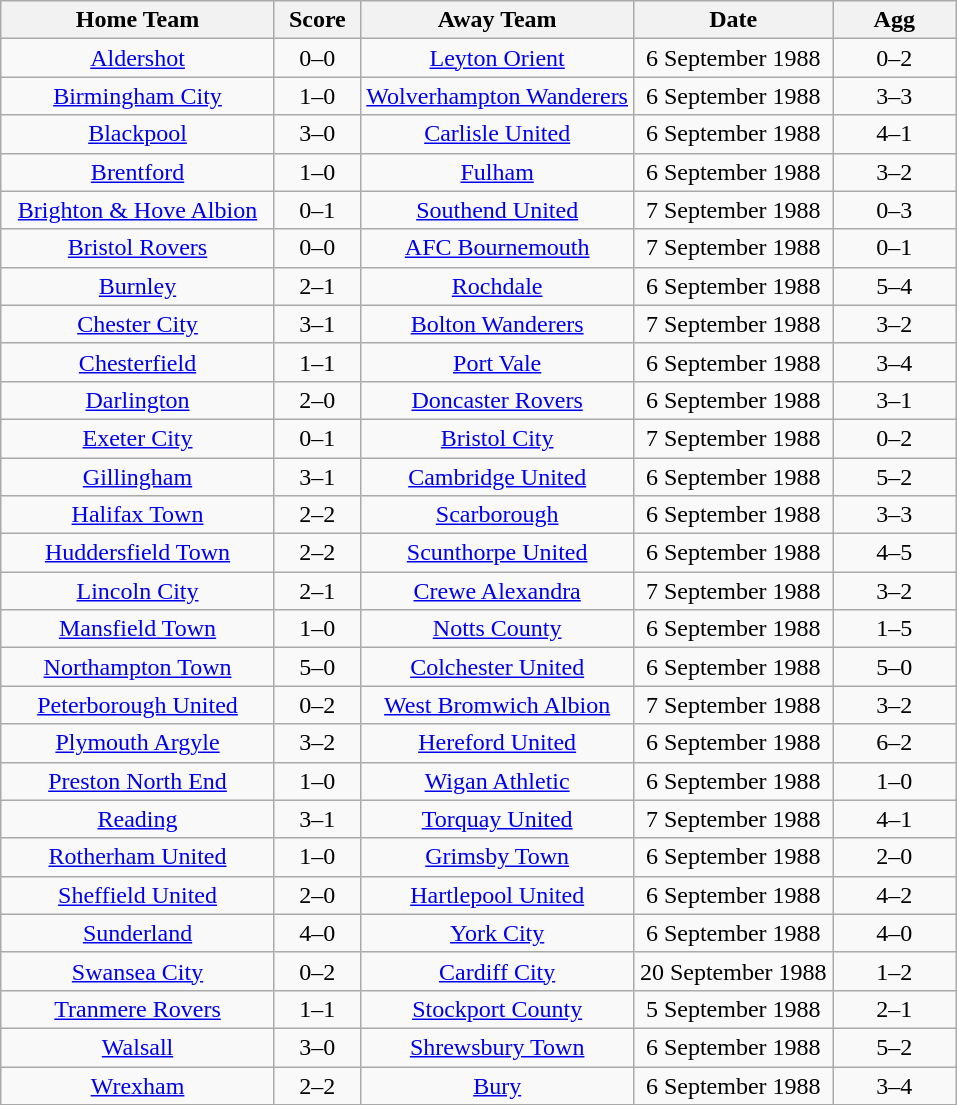<table class="wikitable" style="text-align:center;">
<tr>
<th width=175>Home Team</th>
<th width=50>Score</th>
<th width=175>Away Team</th>
<th width=125>Date</th>
<th width=75>Agg</th>
</tr>
<tr>
<td><a href='#'>Aldershot</a></td>
<td>0–0</td>
<td><a href='#'>Leyton Orient</a></td>
<td>6 September 1988</td>
<td>0–2</td>
</tr>
<tr>
<td><a href='#'>Birmingham City</a></td>
<td>1–0</td>
<td><a href='#'>Wolverhampton Wanderers</a></td>
<td>6 September 1988</td>
<td>3–3</td>
</tr>
<tr>
<td><a href='#'>Blackpool</a></td>
<td>3–0</td>
<td><a href='#'>Carlisle United</a></td>
<td>6 September 1988</td>
<td>4–1</td>
</tr>
<tr>
<td><a href='#'>Brentford</a></td>
<td>1–0</td>
<td><a href='#'>Fulham</a></td>
<td>6 September 1988</td>
<td>3–2</td>
</tr>
<tr>
<td><a href='#'>Brighton & Hove Albion</a></td>
<td>0–1</td>
<td><a href='#'>Southend United</a></td>
<td>7 September 1988</td>
<td>0–3</td>
</tr>
<tr>
<td><a href='#'>Bristol Rovers</a></td>
<td>0–0</td>
<td><a href='#'>AFC Bournemouth</a></td>
<td>7 September 1988</td>
<td>0–1</td>
</tr>
<tr>
<td><a href='#'>Burnley</a></td>
<td>2–1</td>
<td><a href='#'>Rochdale</a></td>
<td>6 September 1988</td>
<td>5–4</td>
</tr>
<tr>
<td><a href='#'>Chester City</a></td>
<td>3–1</td>
<td><a href='#'>Bolton Wanderers</a></td>
<td>7 September 1988</td>
<td>3–2</td>
</tr>
<tr>
<td><a href='#'>Chesterfield</a></td>
<td>1–1</td>
<td><a href='#'>Port Vale</a></td>
<td>6 September 1988</td>
<td>3–4</td>
</tr>
<tr>
<td><a href='#'>Darlington</a></td>
<td>2–0</td>
<td><a href='#'>Doncaster Rovers</a></td>
<td>6 September 1988</td>
<td>3–1</td>
</tr>
<tr>
<td><a href='#'>Exeter City</a></td>
<td>0–1</td>
<td><a href='#'>Bristol City</a></td>
<td>7 September 1988</td>
<td>0–2</td>
</tr>
<tr>
<td><a href='#'>Gillingham</a></td>
<td>3–1</td>
<td><a href='#'>Cambridge United</a></td>
<td>6 September 1988</td>
<td>5–2</td>
</tr>
<tr>
<td><a href='#'>Halifax Town</a></td>
<td>2–2</td>
<td><a href='#'>Scarborough</a></td>
<td>6 September 1988</td>
<td>3–3</td>
</tr>
<tr>
<td><a href='#'>Huddersfield Town</a></td>
<td>2–2</td>
<td><a href='#'>Scunthorpe United</a></td>
<td>6 September 1988</td>
<td>4–5</td>
</tr>
<tr>
<td><a href='#'>Lincoln City</a></td>
<td>2–1</td>
<td><a href='#'>Crewe Alexandra</a></td>
<td>7 September 1988</td>
<td>3–2</td>
</tr>
<tr>
<td><a href='#'>Mansfield Town</a></td>
<td>1–0</td>
<td><a href='#'>Notts County</a></td>
<td>6 September 1988</td>
<td>1–5</td>
</tr>
<tr>
<td><a href='#'>Northampton Town</a></td>
<td>5–0</td>
<td><a href='#'>Colchester United</a></td>
<td>6 September 1988</td>
<td>5–0</td>
</tr>
<tr>
<td><a href='#'>Peterborough United</a></td>
<td>0–2</td>
<td><a href='#'>West Bromwich Albion</a></td>
<td>7 September 1988</td>
<td>3–2</td>
</tr>
<tr>
<td><a href='#'>Plymouth Argyle</a></td>
<td>3–2</td>
<td><a href='#'>Hereford United</a></td>
<td>6 September 1988</td>
<td>6–2</td>
</tr>
<tr>
<td><a href='#'>Preston North End</a></td>
<td>1–0</td>
<td><a href='#'>Wigan Athletic</a></td>
<td>6 September 1988</td>
<td>1–0</td>
</tr>
<tr>
<td><a href='#'>Reading</a></td>
<td>3–1</td>
<td><a href='#'>Torquay United</a></td>
<td>7 September 1988</td>
<td>4–1</td>
</tr>
<tr>
<td><a href='#'>Rotherham United</a></td>
<td>1–0</td>
<td><a href='#'>Grimsby Town</a></td>
<td>6 September 1988</td>
<td>2–0</td>
</tr>
<tr>
<td><a href='#'>Sheffield United</a></td>
<td>2–0</td>
<td><a href='#'>Hartlepool United</a></td>
<td>6 September 1988</td>
<td>4–2</td>
</tr>
<tr>
<td><a href='#'>Sunderland</a></td>
<td>4–0</td>
<td><a href='#'>York City</a></td>
<td>6 September 1988</td>
<td>4–0</td>
</tr>
<tr>
<td><a href='#'>Swansea City</a></td>
<td>0–2</td>
<td><a href='#'>Cardiff City</a></td>
<td>20 September 1988</td>
<td>1–2</td>
</tr>
<tr>
<td><a href='#'>Tranmere Rovers</a></td>
<td>1–1</td>
<td><a href='#'>Stockport County</a></td>
<td>5 September 1988</td>
<td>2–1</td>
</tr>
<tr>
<td><a href='#'>Walsall</a></td>
<td>3–0</td>
<td><a href='#'>Shrewsbury Town</a></td>
<td>6 September 1988</td>
<td>5–2</td>
</tr>
<tr>
<td><a href='#'>Wrexham</a></td>
<td>2–2</td>
<td><a href='#'>Bury</a></td>
<td>6 September 1988</td>
<td>3–4</td>
</tr>
<tr>
</tr>
</table>
